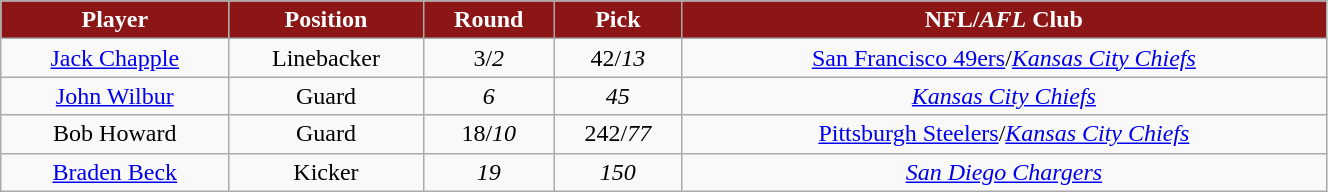<table class="wikitable" width="70%">
<tr align="center"  style="background: #8C1515;color:#FFFFFF;">
<td><strong>Player</strong></td>
<td><strong>Position</strong></td>
<td><strong>Round</strong></td>
<td><strong>Pick</strong></td>
<td><strong>NFL/<em>AFL</em> Club</strong></td>
</tr>
<tr align="center" bgcolor="">
<td><a href='#'>Jack Chapple</a></td>
<td>Linebacker</td>
<td>3/<em>2</em></td>
<td>42/<em>13</em></td>
<td><a href='#'>San Francisco 49ers</a>/<em><a href='#'>Kansas City Chiefs</a></em></td>
</tr>
<tr align="center" bgcolor="">
<td><a href='#'>John Wilbur</a></td>
<td>Guard</td>
<td><em>6</em></td>
<td><em>45</em></td>
<td><em><a href='#'>Kansas City Chiefs</a></em></td>
</tr>
<tr align="center" bgcolor="">
<td>Bob Howard</td>
<td>Guard</td>
<td>18/<em>10</em></td>
<td>242/<em>77</em></td>
<td><a href='#'>Pittsburgh Steelers</a>/<em><a href='#'>Kansas City Chiefs</a></em></td>
</tr>
<tr align="center" bgcolor="">
<td><a href='#'>Braden Beck</a></td>
<td>Kicker</td>
<td><em>19</em></td>
<td><em>150</em></td>
<td><em><a href='#'>San Diego Chargers</a></em></td>
</tr>
</table>
